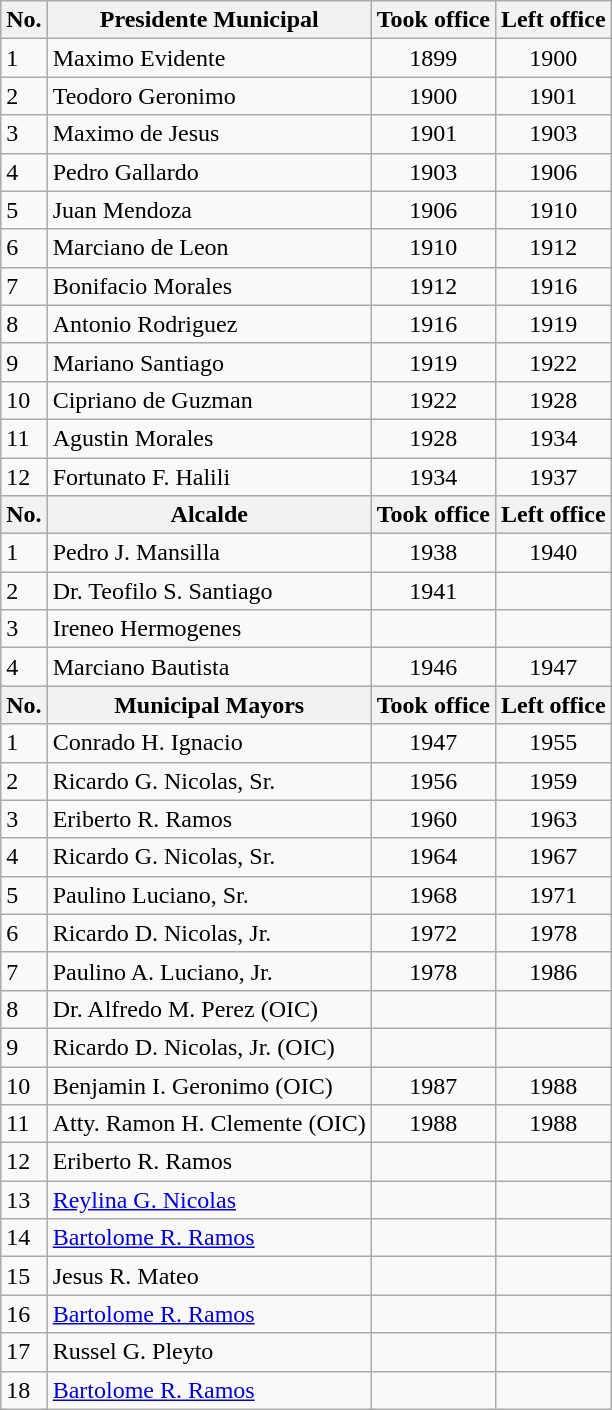<table class="wikitable" style="float:center; ">
<tr>
<th>No.</th>
<th>Presidente Municipal</th>
<th style="text-align:center;">Took office</th>
<th>Left office</th>
</tr>
<tr>
<td>1</td>
<td>Maximo Evidente</td>
<td style="text-align:center">1899</td>
<td style="text-align:center">1900</td>
</tr>
<tr>
<td>2</td>
<td>Teodoro Geronimo</td>
<td style="text-align:center">1900</td>
<td style="text-align:center">1901</td>
</tr>
<tr>
<td>3</td>
<td>Maximo de Jesus</td>
<td style="text-align:center">1901</td>
<td style="text-align:center">1903</td>
</tr>
<tr>
<td>4</td>
<td>Pedro Gallardo</td>
<td style="text-align:center">1903</td>
<td style="text-align:center">1906</td>
</tr>
<tr>
<td>5</td>
<td>Juan Mendoza</td>
<td style="text-align:center">1906</td>
<td style="text-align:center">1910</td>
</tr>
<tr>
<td>6</td>
<td>Marciano de Leon</td>
<td style="text-align:center">1910</td>
<td style="text-align:center">1912</td>
</tr>
<tr>
<td>7</td>
<td>Bonifacio Morales</td>
<td style="text-align:center">1912</td>
<td style="text-align:center">1916</td>
</tr>
<tr>
<td>8</td>
<td>Antonio Rodriguez</td>
<td style="text-align:center">1916</td>
<td style="text-align:center">1919</td>
</tr>
<tr>
<td>9</td>
<td>Mariano Santiago</td>
<td style="text-align:center">1919</td>
<td style="text-align:center">1922</td>
</tr>
<tr>
<td>10</td>
<td>Cipriano de Guzman</td>
<td style="text-align:center">1922</td>
<td style="text-align:center">1928</td>
</tr>
<tr>
<td>11</td>
<td>Agustin Morales</td>
<td style="text-align:center">1928</td>
<td style="text-align:center">1934</td>
</tr>
<tr>
<td>12</td>
<td>Fortunato F. Halili</td>
<td style="text-align:center">1934</td>
<td style="text-align:center">1937</td>
</tr>
<tr>
<th>No.</th>
<th>Alcalde</th>
<th style="text-align:center;">Took office</th>
<th>Left office</th>
</tr>
<tr>
<td>1</td>
<td>Pedro J. Mansilla</td>
<td style="text-align:center">1938</td>
<td style="text-align:center">1940</td>
</tr>
<tr>
<td>2</td>
<td>Dr. Teofilo S. Santiago</td>
<td style="text-align:center">1941</td>
<td style="text-align:center"></td>
</tr>
<tr>
<td>3</td>
<td>Ireneo Hermogenes</td>
<td style="text-align:center"></td>
<td style="text-align:center"></td>
</tr>
<tr>
<td>4</td>
<td>Marciano Bautista</td>
<td style="text-align:center">1946</td>
<td style="text-align:center">1947</td>
</tr>
<tr>
<th>No.</th>
<th>Municipal Mayors</th>
<th style="text-align:center;">Took office</th>
<th>Left office</th>
</tr>
<tr>
<td>1</td>
<td>Conrado H. Ignacio</td>
<td style="text-align:center">1947</td>
<td style="text-align:center">1955</td>
</tr>
<tr>
<td>2</td>
<td>Ricardo G. Nicolas, Sr.</td>
<td style="text-align:center">1956</td>
<td style="text-align:center">1959</td>
</tr>
<tr>
<td>3</td>
<td>Eriberto R. Ramos</td>
<td style="text-align:center">1960</td>
<td style="text-align:center">1963</td>
</tr>
<tr>
<td>4</td>
<td>Ricardo G. Nicolas, Sr.</td>
<td style="text-align:center">1964</td>
<td style="text-align:center">1967</td>
</tr>
<tr>
<td>5</td>
<td>Paulino Luciano, Sr.</td>
<td style="text-align:center">1968</td>
<td style="text-align:center">1971</td>
</tr>
<tr>
<td>6</td>
<td>Ricardo D. Nicolas, Jr.</td>
<td style="text-align:center">1972</td>
<td style="text-align:center">1978</td>
</tr>
<tr>
<td>7</td>
<td>Paulino A. Luciano, Jr.</td>
<td style="text-align:center">1978</td>
<td style="text-align:center">1986</td>
</tr>
<tr>
<td>8</td>
<td>Dr. Alfredo M. Perez (OIC)</td>
<td style="text-align:center"></td>
<td style="text-align:center"></td>
</tr>
<tr>
<td>9</td>
<td>Ricardo D. Nicolas, Jr. (OIC)</td>
<td style="text-align:center"></td>
<td style="text-align:center"></td>
</tr>
<tr>
<td>10</td>
<td>Benjamin I. Geronimo (OIC)</td>
<td style="text-align:center">1987</td>
<td style="text-align:center">1988</td>
</tr>
<tr>
<td>11</td>
<td>Atty. Ramon H. Clemente (OIC)</td>
<td style="text-align:center">1988</td>
<td style="text-align:center">1988</td>
</tr>
<tr>
<td>12</td>
<td>Eriberto R. Ramos</td>
<td style="text-align:center"></td>
<td style="text-align:center"></td>
</tr>
<tr>
<td>13</td>
<td><a href='#'>Reylina G. Nicolas</a></td>
<td style="text-align:center"></td>
<td style="text-align:center"></td>
</tr>
<tr>
<td>14</td>
<td><a href='#'>Bartolome R. Ramos</a></td>
<td style="text-align:center"></td>
<td style="text-align:center"></td>
</tr>
<tr>
<td>15</td>
<td>Jesus R. Mateo</td>
<td style="text-align:center"></td>
<td style="text-align:center"></td>
</tr>
<tr>
<td>16</td>
<td><a href='#'>Bartolome R. Ramos</a></td>
<td style="text-align:center"></td>
<td></td>
</tr>
<tr>
<td>17</td>
<td>Russel G. Pleyto</td>
<td style="text-align:center"></td>
<td style="text-align:center"></td>
</tr>
<tr>
<td>18</td>
<td><a href='#'>Bartolome R. Ramos</a></td>
<td style="text-align:center"></td>
<td style="text-align:center"></td>
</tr>
</table>
